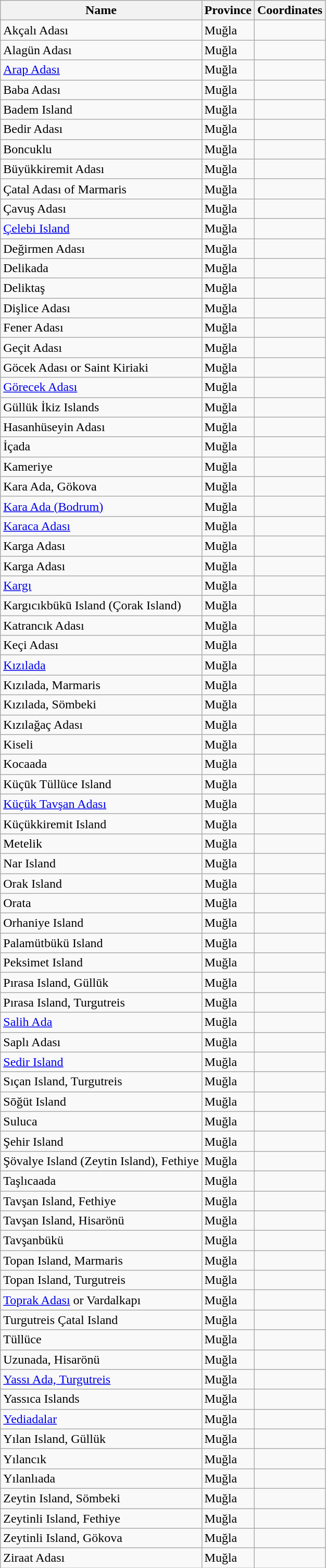<table class="wikitable sortable plainrowheaders">
<tr>
<th>Name</th>
<th>Province</th>
<th>Coordinates</th>
</tr>
<tr>
<td>Akçalı Adası</td>
<td>Muğla</td>
<td></td>
</tr>
<tr>
<td>Alagün Adası</td>
<td>Muğla</td>
<td></td>
</tr>
<tr>
<td><a href='#'>Arap Adası</a></td>
<td>Muğla</td>
<td></td>
</tr>
<tr>
<td>Baba Adası</td>
<td>Muğla</td>
<td></td>
</tr>
<tr>
<td>Badem Island</td>
<td>Muğla</td>
<td></td>
</tr>
<tr>
<td>Bedir Adası</td>
<td>Muğla</td>
<td></td>
</tr>
<tr>
<td>Boncuklu</td>
<td>Muğla</td>
<td></td>
</tr>
<tr>
<td>Büyükkiremit Adası</td>
<td>Muğla</td>
<td></td>
</tr>
<tr>
<td>Çatal Adası of Marmaris</td>
<td>Muğla</td>
<td></td>
</tr>
<tr>
<td>Çavuş Adası</td>
<td>Muğla</td>
<td></td>
</tr>
<tr>
<td><a href='#'>Çelebi Island</a></td>
<td>Muğla</td>
<td></td>
</tr>
<tr>
<td>Değirmen Adası</td>
<td>Muğla</td>
<td></td>
</tr>
<tr>
<td>Delikada</td>
<td>Muğla</td>
<td></td>
</tr>
<tr>
<td>Deliktaş</td>
<td>Muğla</td>
<td></td>
</tr>
<tr>
<td>Dişlice Adası</td>
<td>Muğla</td>
<td></td>
</tr>
<tr>
<td>Fener Adası</td>
<td>Muğla</td>
<td></td>
</tr>
<tr>
<td>Geçit Adası</td>
<td>Muğla</td>
<td></td>
</tr>
<tr>
<td>Göcek Adası or Saint Kiriaki</td>
<td>Muğla</td>
<td></td>
</tr>
<tr>
<td><a href='#'>Görecek Adası</a></td>
<td>Muğla</td>
<td></td>
</tr>
<tr>
<td>Güllük İkiz Islands</td>
<td>Muğla</td>
<td></td>
</tr>
<tr>
<td>Hasanhüseyin Adası</td>
<td>Muğla</td>
<td></td>
</tr>
<tr>
<td>İçada</td>
<td>Muğla</td>
<td></td>
</tr>
<tr>
<td>Kameriye</td>
<td>Muğla</td>
<td></td>
</tr>
<tr>
<td>Kara Ada, Gökova</td>
<td>Muğla</td>
<td></td>
</tr>
<tr>
<td><a href='#'>Kara Ada (Bodrum)</a></td>
<td>Muğla</td>
<td></td>
</tr>
<tr>
<td><a href='#'>Karaca Adası</a></td>
<td>Muğla</td>
<td></td>
</tr>
<tr>
<td>Karga Adası</td>
<td>Muğla</td>
<td></td>
</tr>
<tr>
<td>Karga Adası</td>
<td>Muğla</td>
<td></td>
</tr>
<tr>
<td><a href='#'>Kargı</a></td>
<td>Muğla</td>
<td></td>
</tr>
<tr>
<td>Kargıcıkbükū Island (Çorak Island)</td>
<td>Muğla</td>
<td></td>
</tr>
<tr>
<td>Katrancık Adası</td>
<td>Muğla</td>
<td></td>
</tr>
<tr>
<td>Keçi Adası</td>
<td>Muğla</td>
<td></td>
</tr>
<tr>
<td><a href='#'>Kızılada</a></td>
<td>Muğla</td>
<td></td>
</tr>
<tr>
<td>Kızılada, Marmaris</td>
<td>Muğla</td>
<td></td>
</tr>
<tr>
<td>Kızılada, Sömbeki</td>
<td>Muğla</td>
<td></td>
</tr>
<tr>
<td>Kızılağaç Adası</td>
<td>Muğla</td>
<td></td>
</tr>
<tr>
<td>Kiseli</td>
<td>Muğla</td>
<td></td>
</tr>
<tr>
<td>Kocaada</td>
<td>Muğla</td>
<td></td>
</tr>
<tr>
<td>Küçūk Tüllüce Island</td>
<td>Muğla</td>
<td></td>
</tr>
<tr>
<td><a href='#'>Küçük Tavşan Adası</a></td>
<td>Muğla</td>
<td></td>
</tr>
<tr>
<td>Küçükkiremit Island</td>
<td>Muğla</td>
<td></td>
</tr>
<tr>
<td>Metelik</td>
<td>Muğla</td>
<td></td>
</tr>
<tr>
<td>Nar Island</td>
<td>Muğla</td>
<td></td>
</tr>
<tr>
<td>Orak Island</td>
<td>Muğla</td>
<td></td>
</tr>
<tr>
<td>Orata</td>
<td>Muğla</td>
<td></td>
</tr>
<tr>
<td>Orhaniye Island</td>
<td>Muğla</td>
<td></td>
</tr>
<tr>
<td>Palamütbükü Island</td>
<td>Muğla</td>
<td></td>
</tr>
<tr>
<td>Peksimet Island</td>
<td>Muğla</td>
<td></td>
</tr>
<tr>
<td>Pırasa Island, Güllūk</td>
<td>Muğla</td>
<td></td>
</tr>
<tr>
<td>Pırasa Island, Turgutreis</td>
<td>Muğla</td>
<td></td>
</tr>
<tr>
<td><a href='#'>Salih Ada</a></td>
<td>Muğla</td>
<td></td>
</tr>
<tr>
<td>Saplı Adası</td>
<td>Muğla</td>
<td></td>
</tr>
<tr>
<td><a href='#'>Sedir Island</a></td>
<td>Muğla</td>
<td></td>
</tr>
<tr>
<td>Sıçan Island, Turgutreis</td>
<td>Muğla</td>
<td></td>
</tr>
<tr>
<td>Sōğüt Island</td>
<td>Muğla</td>
<td></td>
</tr>
<tr>
<td>Suluca</td>
<td>Muğla</td>
<td></td>
</tr>
<tr>
<td>Şehir Island</td>
<td>Muğla</td>
<td></td>
</tr>
<tr>
<td>Şövalye Island (Zeytin Island), Fethiye</td>
<td>Muğla</td>
<td></td>
</tr>
<tr>
<td>Taşlıcaada</td>
<td>Muğla</td>
<td></td>
</tr>
<tr>
<td>Tavşan Island, Fethiye</td>
<td>Muğla</td>
<td></td>
</tr>
<tr>
<td>Tavşan Island, Hisarönü</td>
<td>Muğla</td>
<td></td>
</tr>
<tr>
<td>Tavşanbükü</td>
<td>Muğla</td>
<td></td>
</tr>
<tr>
<td>Topan Island, Marmaris</td>
<td>Muğla</td>
<td></td>
</tr>
<tr>
<td>Topan Island, Turgutreis</td>
<td>Muğla</td>
<td></td>
</tr>
<tr>
<td><a href='#'>Toprak Adası</a> or Vardalkapı</td>
<td>Muğla</td>
<td></td>
</tr>
<tr>
<td>Turgutreis Çatal Island</td>
<td>Muğla</td>
<td></td>
</tr>
<tr>
<td>Tüllüce</td>
<td>Muğla</td>
<td></td>
</tr>
<tr>
<td>Uzunada, Hisarönü</td>
<td>Muğla</td>
<td></td>
</tr>
<tr>
<td><a href='#'>Yassı Ada, Turgutreis</a></td>
<td>Muğla</td>
<td></td>
</tr>
<tr>
<td>Yassıca Islands</td>
<td>Muğla</td>
<td></td>
</tr>
<tr>
<td><a href='#'>Yediadalar</a></td>
<td>Muğla</td>
<td></td>
</tr>
<tr>
<td>Yılan Island, Güllük</td>
<td>Muğla</td>
<td></td>
</tr>
<tr>
<td>Yılancık</td>
<td>Muğla</td>
<td></td>
</tr>
<tr>
<td>Yılanlıada</td>
<td>Muğla</td>
<td></td>
</tr>
<tr>
<td>Zeytin Island, Sömbeki</td>
<td>Muğla</td>
<td></td>
</tr>
<tr>
<td>Zeytinli Island, Fethiye</td>
<td>Muğla</td>
<td></td>
</tr>
<tr>
<td>Zeytinli Island, Gökova</td>
<td>Muğla</td>
<td></td>
</tr>
<tr>
<td>Ziraat Adası</td>
<td>Muğla</td>
<td></td>
</tr>
</table>
